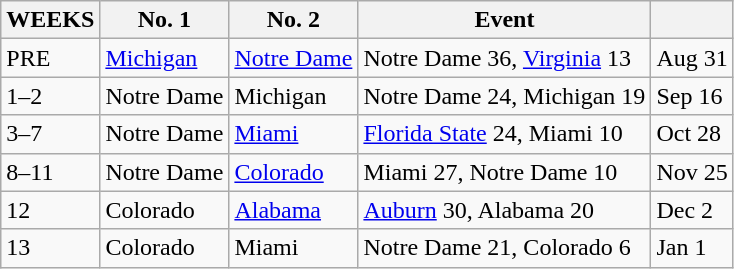<table class="wikitable">
<tr>
<th>WEEKS</th>
<th>No. 1</th>
<th>No. 2</th>
<th>Event</th>
<th></th>
</tr>
<tr>
<td>PRE</td>
<td><a href='#'>Michigan</a></td>
<td><a href='#'>Notre Dame</a></td>
<td>Notre Dame 36, <a href='#'>Virginia</a> 13</td>
<td>Aug 31</td>
</tr>
<tr>
<td>1–2</td>
<td>Notre Dame</td>
<td>Michigan</td>
<td>Notre Dame 24, Michigan 19</td>
<td>Sep 16</td>
</tr>
<tr>
<td>3–7</td>
<td>Notre Dame</td>
<td><a href='#'>Miami</a></td>
<td><a href='#'>Florida State</a> 24, Miami 10</td>
<td>Oct 28</td>
</tr>
<tr>
<td>8–11</td>
<td>Notre Dame</td>
<td><a href='#'>Colorado</a></td>
<td>Miami 27, Notre Dame 10</td>
<td>Nov 25</td>
</tr>
<tr>
<td>12</td>
<td>Colorado</td>
<td><a href='#'>Alabama</a></td>
<td><a href='#'>Auburn</a> 30, Alabama 20</td>
<td>Dec 2</td>
</tr>
<tr>
<td>13</td>
<td>Colorado</td>
<td>Miami</td>
<td>Notre Dame 21, Colorado 6</td>
<td>Jan 1</td>
</tr>
</table>
